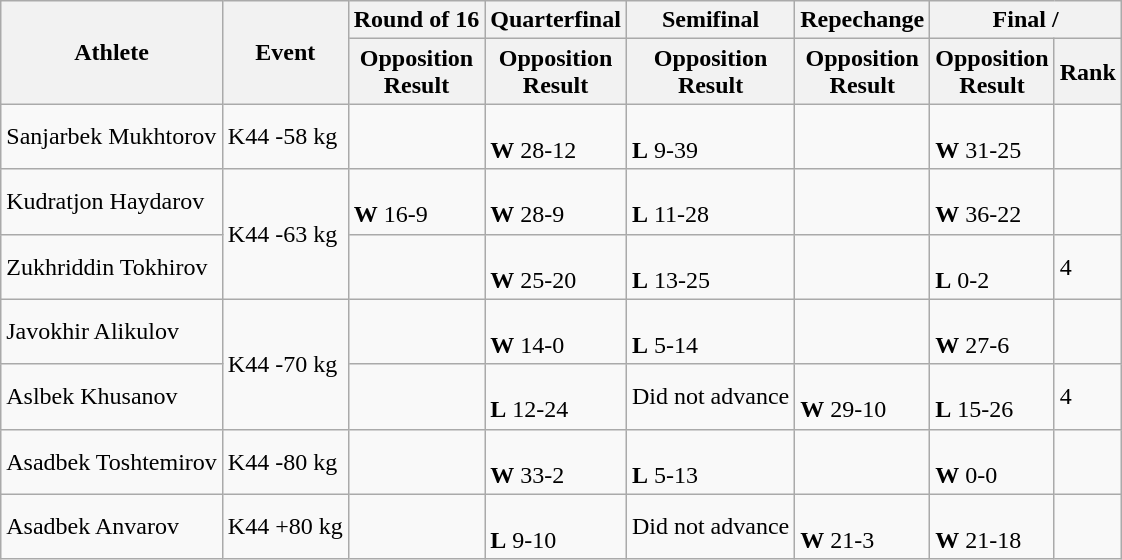<table class="wikitable">
<tr>
<th rowspan="2">Athlete</th>
<th rowspan="2">Event</th>
<th>Round of 16</th>
<th>Quarterfinal</th>
<th>Semifinal</th>
<th>Repechange</th>
<th colspan="2">Final / </th>
</tr>
<tr>
<th>Opposition<br>Result</th>
<th>Opposition<br>Result</th>
<th>Opposition<br>Result</th>
<th>Opposition<br>Result</th>
<th>Opposition<br>Result</th>
<th>Rank</th>
</tr>
<tr>
<td>Sanjarbek Mukhtorov</td>
<td>K44 -58 kg</td>
<td></td>
<td><br><strong>W</strong> 28-12</td>
<td><br><strong>L</strong> 9-39</td>
<td></td>
<td><br><strong>W</strong> 31-25</td>
<td></td>
</tr>
<tr>
<td>Kudratjon Haydarov</td>
<td rowspan="2">K44 -63 kg</td>
<td><br><strong>W</strong> 16-9</td>
<td><br><strong>W</strong> 28-9</td>
<td><br><strong>L</strong> 11-28</td>
<td></td>
<td><br><strong>W</strong> 36-22</td>
<td></td>
</tr>
<tr>
<td>Zukhriddin Tokhirov</td>
<td></td>
<td><br><strong>W</strong> 25-20</td>
<td><br><strong>L</strong> 13-25</td>
<td></td>
<td><br><strong>L</strong> 0-2</td>
<td>4</td>
</tr>
<tr>
<td>Javokhir Alikulov</td>
<td rowspan="2">K44 -70 kg</td>
<td></td>
<td><br><strong>W</strong> 14-0</td>
<td><br><strong>L</strong> 5-14</td>
<td></td>
<td><br><strong>W</strong> 27-6</td>
<td></td>
</tr>
<tr>
<td>Aslbek Khusanov</td>
<td></td>
<td><br><strong>L</strong> 12-24</td>
<td>Did not advance</td>
<td><br><strong>W</strong> 29-10</td>
<td><br><strong>L</strong> 15-26</td>
<td>4</td>
</tr>
<tr>
<td>Asadbek Toshtemirov</td>
<td>K44 -80 kg</td>
<td></td>
<td><br><strong>W</strong> 33-2</td>
<td><br><strong>L</strong> 5-13</td>
<td></td>
<td><br><strong>W</strong> 0-0</td>
<td></td>
</tr>
<tr>
<td>Asadbek Anvarov</td>
<td>K44 +80 kg</td>
<td></td>
<td><br><strong>L</strong> 9-10</td>
<td>Did not advance</td>
<td><br><strong>W</strong> 21-3</td>
<td><br><strong>W</strong> 21-18</td>
<td></td>
</tr>
</table>
